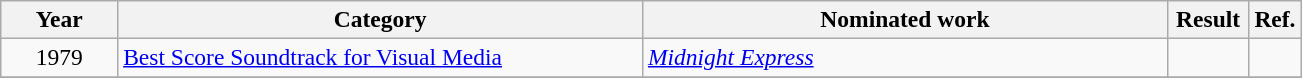<table class="wikitable plainrowheaders" Style=font-size:98%>
<tr>
<th scope="col" style="width:9%;">Year</th>
<th scope="col" style="width:20em;">Category</th>
<th scope="col" style="width:20em;">Nominated work</th>
<th scope="col" style="width:2em;">Result</th>
<th scope="col" style="width:4%;">Ref.</th>
</tr>
<tr>
<td style="text-align:center;">1979</td>
<td><a href='#'>Best Score Soundtrack for Visual Media</a></td>
<td><em><a href='#'>Midnight Express</a></em></td>
<td></td>
<td style="text-align:center;"></td>
</tr>
<tr>
</tr>
</table>
